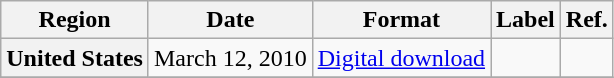<table class="wikitable plainrowheaders">
<tr>
<th>Region</th>
<th>Date</th>
<th>Format</th>
<th>Label</th>
<th>Ref.</th>
</tr>
<tr>
<th scope="row">United States</th>
<td>March 12, 2010</td>
<td><a href='#'>Digital download</a></td>
<td></td>
<td><br></td>
</tr>
<tr>
</tr>
</table>
